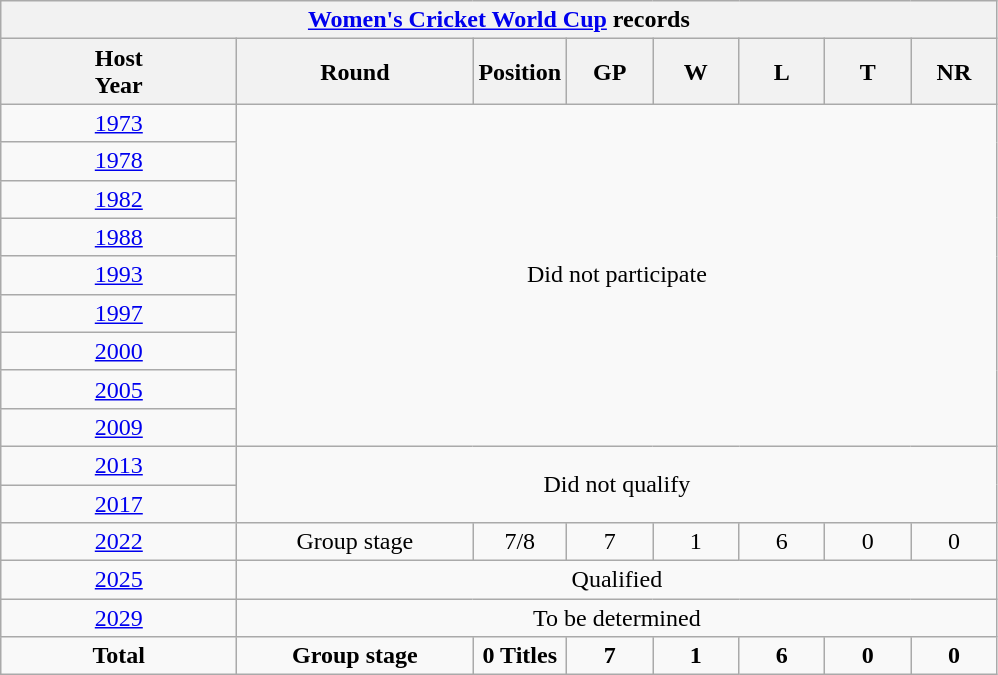<table class="wikitable" style="text-align: center;">
<tr>
<th colspan=8><a href='#'>Women's Cricket World Cup</a> records</th>
</tr>
<tr>
<th width=150>Host<br>Year</th>
<th width=150>Round</th>
<th width=50>Position</th>
<th width=50>GP</th>
<th width=50>W</th>
<th width=50>L</th>
<th width=50>T</th>
<th width=50>NR</th>
</tr>
<tr>
<td> <a href='#'>1973</a></td>
<td colspan=7  rowspan=9>Did not participate</td>
</tr>
<tr>
<td> <a href='#'>1978</a></td>
</tr>
<tr>
<td> <a href='#'>1982</a></td>
</tr>
<tr>
<td> <a href='#'>1988</a></td>
</tr>
<tr>
<td> <a href='#'>1993</a></td>
</tr>
<tr>
<td> <a href='#'>1997</a></td>
</tr>
<tr>
<td> <a href='#'>2000</a></td>
</tr>
<tr>
<td> <a href='#'>2005</a></td>
</tr>
<tr>
<td> <a href='#'>2009</a></td>
</tr>
<tr>
<td> <a href='#'>2013</a></td>
<td colspan=7  rowspan=2>Did not qualify</td>
</tr>
<tr>
<td> <a href='#'>2017</a></td>
</tr>
<tr>
<td> <a href='#'>2022</a></td>
<td>Group stage</td>
<td>7/8</td>
<td>7</td>
<td>1</td>
<td>6</td>
<td>0</td>
<td>0</td>
</tr>
<tr>
<td> <a href='#'>2025</a></td>
<td colspan="7">Qualified</td>
</tr>
<tr>
<td> <a href='#'>2029</a></td>
<td colspan=8>To be determined</td>
</tr>
<tr>
<td><strong>Total</strong></td>
<td><strong>Group stage</strong></td>
<td><strong>0 Titles</strong></td>
<td><strong>7</strong></td>
<td><strong>1</strong></td>
<td><strong>6</strong></td>
<td><strong>0</strong></td>
<td><strong>0</strong></td>
</tr>
</table>
